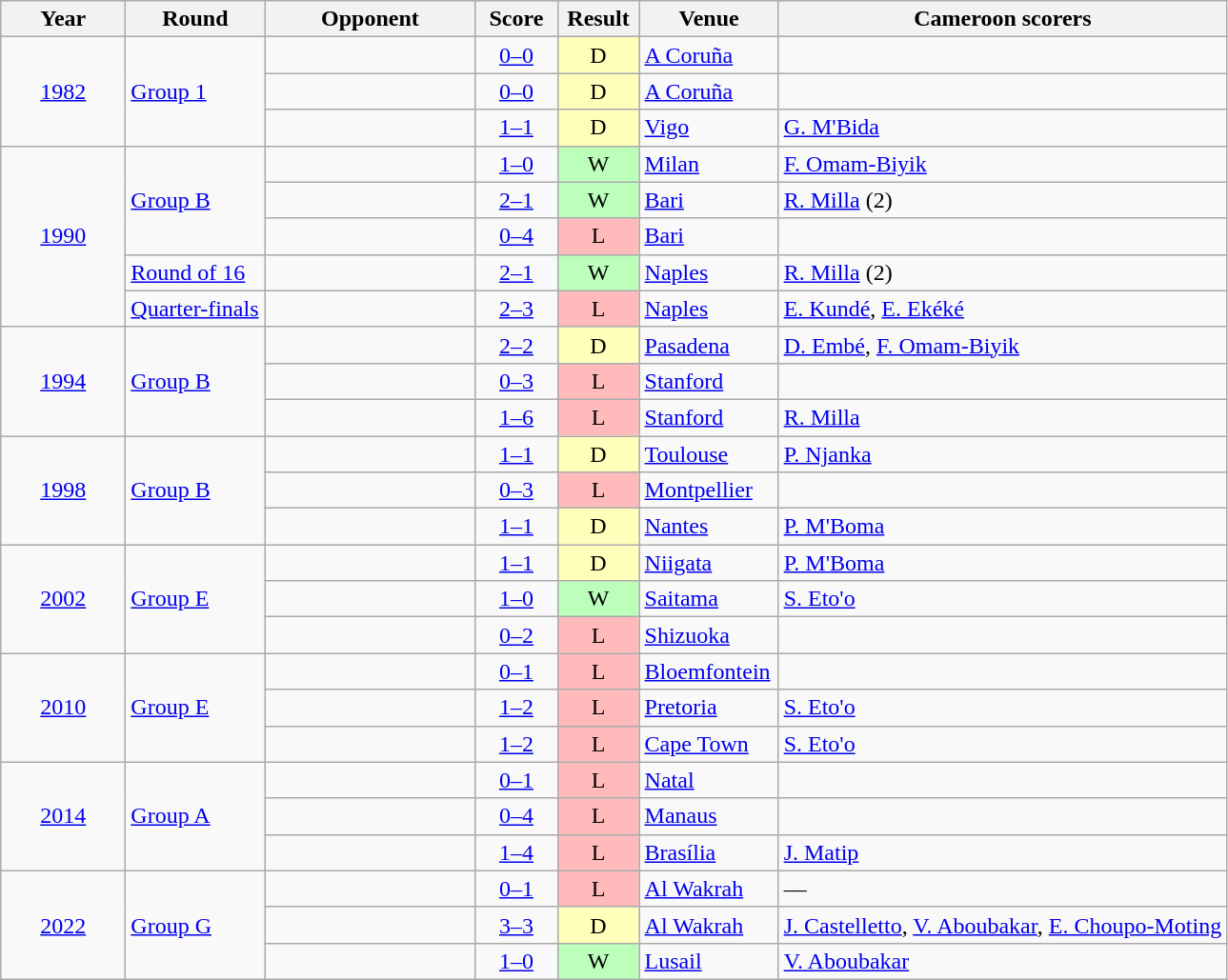<table class="wikitable sortable" style="text-align:left;">
<tr>
<th width=80>Year</th>
<th width=90>Round</th>
<th width=140>Opponent</th>
<th width=50>Score</th>
<th width=50>Result</th>
<th width=90>Venue</th>
<th>Cameroon scorers</th>
</tr>
<tr>
<td rowspan="3" align=center><a href='#'>1982</a></td>
<td rowspan="3"><a href='#'>Group 1</a></td>
<td></td>
<td align=center><a href='#'>0–0</a></td>
<td align=center bgcolor="#ffffbb">D</td>
<td><a href='#'>A Coruña</a></td>
<td></td>
</tr>
<tr>
<td></td>
<td align=center><a href='#'>0–0</a></td>
<td align=center bgcolor="#ffffbb">D</td>
<td><a href='#'>A Coruña</a></td>
<td></td>
</tr>
<tr>
<td></td>
<td align=center><a href='#'>1–1</a></td>
<td align=center bgcolor="#ffffbb">D</td>
<td><a href='#'>Vigo</a></td>
<td><a href='#'>G. M'Bida</a></td>
</tr>
<tr>
<td rowspan="5" align=center><a href='#'>1990</a></td>
<td rowspan="3"><a href='#'>Group B</a></td>
<td></td>
<td align=center><a href='#'>1–0</a></td>
<td align=center bgcolor="#bbffbb">W</td>
<td><a href='#'>Milan</a></td>
<td><a href='#'>F. Omam-Biyik</a></td>
</tr>
<tr>
<td></td>
<td align=center><a href='#'>2–1</a></td>
<td align=center bgcolor="#bbffbb">W</td>
<td><a href='#'>Bari</a></td>
<td><a href='#'>R. Milla</a> (2)</td>
</tr>
<tr>
<td></td>
<td align=center><a href='#'>0–4</a></td>
<td align=center bgcolor="#ffbbbb">L</td>
<td><a href='#'>Bari</a></td>
<td></td>
</tr>
<tr>
<td><a href='#'>Round of 16</a></td>
<td></td>
<td align=center><a href='#'>2–1</a> </td>
<td align=center bgcolor="#bbffbb">W</td>
<td><a href='#'>Naples</a></td>
<td><a href='#'>R. Milla</a> (2)</td>
</tr>
<tr>
<td><a href='#'>Quarter-finals</a></td>
<td></td>
<td align=center><a href='#'>2–3</a> </td>
<td align=center bgcolor="#ffbbbb">L</td>
<td><a href='#'>Naples</a></td>
<td><a href='#'>E. Kundé</a>, <a href='#'>E. Ekéké</a></td>
</tr>
<tr>
<td rowspan="3" align=center><a href='#'>1994</a></td>
<td rowspan="3"><a href='#'>Group B</a></td>
<td></td>
<td align=center><a href='#'>2–2</a></td>
<td align=center bgcolor="#ffffbb">D</td>
<td><a href='#'>Pasadena</a></td>
<td><a href='#'>D. Embé</a>, <a href='#'>F. Omam-Biyik</a></td>
</tr>
<tr>
<td></td>
<td align=center><a href='#'>0–3</a></td>
<td align=center bgcolor="#ffbbbb">L</td>
<td><a href='#'>Stanford</a></td>
<td></td>
</tr>
<tr>
<td></td>
<td align=center><a href='#'>1–6</a></td>
<td align=center bgcolor="#ffbbbb">L</td>
<td><a href='#'>Stanford</a></td>
<td><a href='#'>R. Milla</a></td>
</tr>
<tr>
<td rowspan="3" align=center><a href='#'>1998</a></td>
<td rowspan="3"><a href='#'>Group B</a></td>
<td></td>
<td align=center><a href='#'>1–1</a></td>
<td align=center bgcolor="#ffffbb">D</td>
<td><a href='#'>Toulouse</a></td>
<td><a href='#'>P. Njanka</a></td>
</tr>
<tr>
<td></td>
<td align=center><a href='#'>0–3</a></td>
<td align=center bgcolor="#ffbbbb">L</td>
<td><a href='#'>Montpellier</a></td>
<td></td>
</tr>
<tr>
<td></td>
<td align=center><a href='#'>1–1</a></td>
<td align=center bgcolor="#ffffbb">D</td>
<td><a href='#'>Nantes</a></td>
<td><a href='#'>P. M'Boma</a></td>
</tr>
<tr>
<td rowspan="3" align=center><a href='#'>2002</a></td>
<td rowspan="3"><a href='#'>Group E</a></td>
<td></td>
<td align=center><a href='#'>1–1</a></td>
<td align=center bgcolor="#ffffbb">D</td>
<td><a href='#'>Niigata</a></td>
<td><a href='#'>P. M'Boma</a></td>
</tr>
<tr>
<td></td>
<td align=center><a href='#'>1–0</a></td>
<td align=center bgcolor="#bbffbb">W</td>
<td><a href='#'>Saitama</a></td>
<td><a href='#'>S. Eto'o</a></td>
</tr>
<tr>
<td></td>
<td align=center><a href='#'>0–2</a></td>
<td align=center bgcolor="#ffbbbb">L</td>
<td><a href='#'>Shizuoka</a></td>
<td></td>
</tr>
<tr>
<td rowspan="3" align=center><a href='#'>2010</a></td>
<td rowspan="3"><a href='#'>Group E</a></td>
<td></td>
<td align=center><a href='#'>0–1</a></td>
<td align=center bgcolor="#ffbbbb">L</td>
<td><a href='#'>Bloemfontein</a></td>
<td></td>
</tr>
<tr>
<td></td>
<td align=center><a href='#'>1–2</a></td>
<td align=center bgcolor="#ffbbbb">L</td>
<td><a href='#'>Pretoria</a></td>
<td><a href='#'>S. Eto'o</a></td>
</tr>
<tr>
<td></td>
<td align=center><a href='#'>1–2</a></td>
<td align=center bgcolor="#ffbbbb">L</td>
<td><a href='#'>Cape Town</a></td>
<td><a href='#'>S. Eto'o</a></td>
</tr>
<tr>
<td rowspan="3" align=center><a href='#'>2014</a></td>
<td rowspan="3"><a href='#'>Group A</a></td>
<td></td>
<td align=center><a href='#'>0–1</a></td>
<td align=center bgcolor="#ffbbbb">L</td>
<td><a href='#'>Natal</a></td>
<td></td>
</tr>
<tr>
<td></td>
<td align=center><a href='#'>0–4</a></td>
<td align=center bgcolor="#ffbbbb">L</td>
<td><a href='#'>Manaus</a></td>
<td></td>
</tr>
<tr>
<td></td>
<td align=center><a href='#'>1–4</a></td>
<td align=center bgcolor="#ffbbbb">L</td>
<td><a href='#'>Brasília</a></td>
<td><a href='#'>J. Matip</a></td>
</tr>
<tr>
<td rowspan="3" align=center><a href='#'>2022</a></td>
<td rowspan="3"><a href='#'>Group G</a></td>
<td></td>
<td align=center><a href='#'>0–1</a></td>
<td align=center bgcolor="#ffbbbb">L</td>
<td><a href='#'>Al Wakrah</a></td>
<td>—</td>
</tr>
<tr>
<td></td>
<td align=center><a href='#'>3–3</a></td>
<td align=center bgcolor="#ffffbb">D</td>
<td><a href='#'>Al Wakrah</a></td>
<td><a href='#'>J. Castelletto</a>, <a href='#'>V. Aboubakar</a>, <a href='#'>E. Choupo-Moting</a></td>
</tr>
<tr>
<td></td>
<td align=center><a href='#'>1–0</a></td>
<td align=center bgcolor="#bbffbb">W</td>
<td><a href='#'>Lusail</a></td>
<td><a href='#'>V. Aboubakar</a></td>
</tr>
</table>
